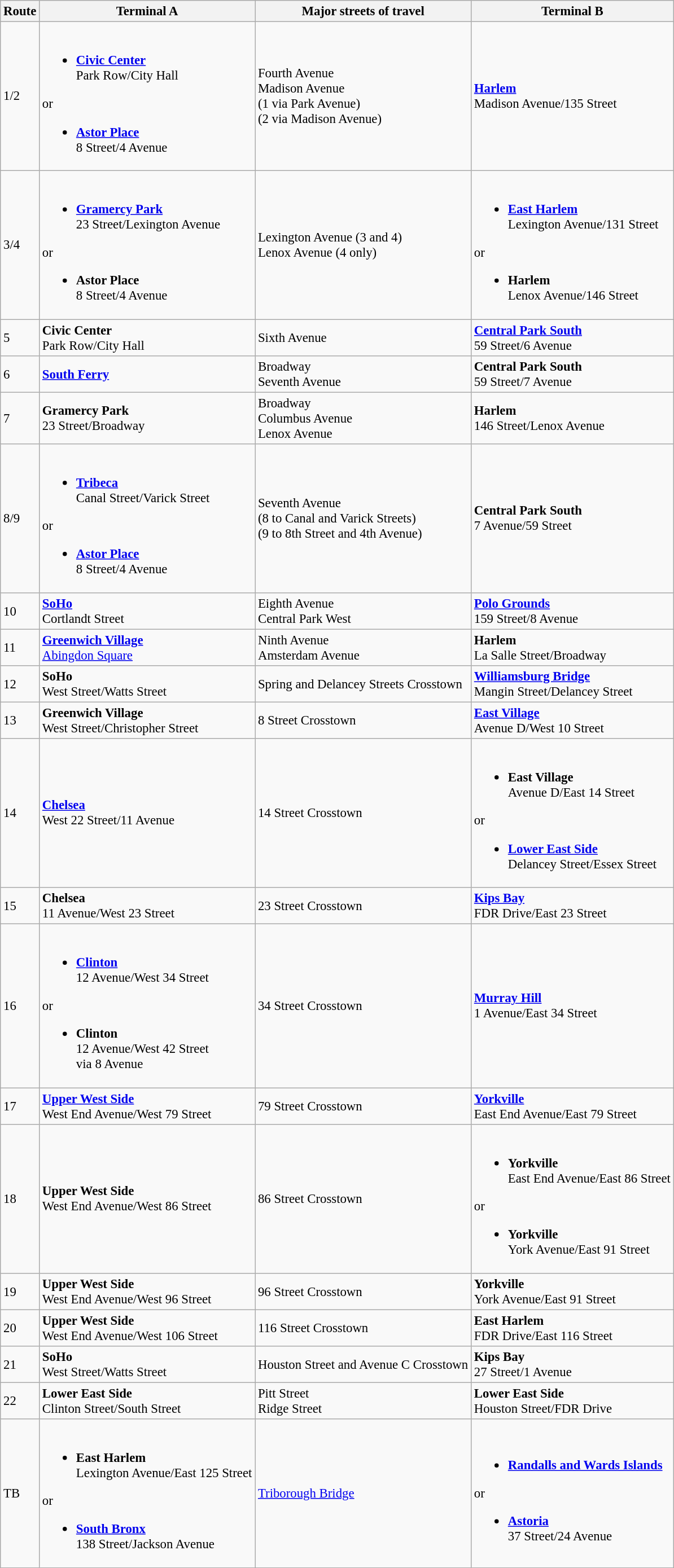<table class="wikitable sortable"  style="font-size: 95%;" |>
<tr>
<th>Route</th>
<th>Terminal A</th>
<th>Major streets of travel</th>
<th>Terminal B</th>
</tr>
<tr>
<td>1/2</td>
<td><br><ul><li><strong><a href='#'>Civic Center</a></strong><br>Park Row/City Hall</li></ul>or<ul><li><strong><a href='#'>Astor Place</a></strong><br>8 Street/4 Avenue</li></ul></td>
<td>Fourth Avenue<br>Madison Avenue<br>(1 via Park Avenue)<br>(2 via Madison Avenue)</td>
<td><strong><a href='#'>Harlem</a></strong><br>Madison Avenue/135 Street</td>
</tr>
<tr>
<td>3/4</td>
<td><br><ul><li><strong><a href='#'>Gramercy Park</a></strong><br>23 Street/Lexington Avenue</li></ul>or<ul><li><strong>Astor Place</strong><br>8 Street/4 Avenue</li></ul></td>
<td>Lexington Avenue (3 and 4)<br>Lenox Avenue (4 only)</td>
<td><br><ul><li><strong><a href='#'>East Harlem</a></strong><br>Lexington Avenue/131 Street</li></ul>or<ul><li><strong>Harlem</strong><br>Lenox Avenue/146 Street</li></ul></td>
</tr>
<tr>
<td>5</td>
<td><strong>Civic Center</strong><br>Park Row/City Hall</td>
<td>Sixth Avenue</td>
<td><strong><a href='#'>Central Park South</a></strong><br>59 Street/6 Avenue</td>
</tr>
<tr>
<td>6</td>
<td><strong><a href='#'>South Ferry</a></strong></td>
<td>Broadway<br>Seventh Avenue</td>
<td><strong>Central Park South</strong><br>59 Street/7 Avenue</td>
</tr>
<tr>
<td>7</td>
<td><strong>Gramercy Park</strong><br>23 Street/Broadway</td>
<td>Broadway<br>Columbus Avenue<br>Lenox Avenue</td>
<td><strong>Harlem</strong><br>146 Street/Lenox Avenue</td>
</tr>
<tr>
<td>8/9</td>
<td><br><ul><li><strong><a href='#'>Tribeca</a></strong><br>Canal Street/Varick Street</li></ul>or<ul><li><strong><a href='#'>Astor Place</a></strong><br>8 Street/4 Avenue</li></ul></td>
<td>Seventh Avenue<br>(8 to Canal and Varick Streets)<br>(9 to 8th Street and 4th Avenue)</td>
<td><strong>Central Park South</strong><br>7 Avenue/59 Street</td>
</tr>
<tr>
<td>10</td>
<td><strong><a href='#'>SoHo</a></strong><br>Cortlandt Street</td>
<td>Eighth Avenue<br>Central Park West</td>
<td><strong><a href='#'>Polo Grounds</a></strong><br>159 Street/8 Avenue</td>
</tr>
<tr>
<td>11</td>
<td><strong><a href='#'>Greenwich Village</a></strong><br><a href='#'>Abingdon Square</a></td>
<td>Ninth Avenue<br>Amsterdam Avenue</td>
<td><strong>Harlem</strong><br>La Salle Street/Broadway</td>
</tr>
<tr>
<td>12</td>
<td><strong>SoHo</strong><br>West Street/Watts Street</td>
<td>Spring and Delancey Streets Crosstown</td>
<td><strong><a href='#'>Williamsburg Bridge</a></strong><br>Mangin Street/Delancey Street</td>
</tr>
<tr>
<td>13</td>
<td><strong>Greenwich Village</strong><br>West Street/Christopher Street</td>
<td>8 Street Crosstown</td>
<td><strong><a href='#'>East Village</a></strong><br>Avenue D/West 10 Street</td>
</tr>
<tr>
<td>14</td>
<td><strong><a href='#'>Chelsea</a></strong><br>West 22 Street/11 Avenue</td>
<td>14 Street Crosstown</td>
<td><br><ul><li><strong>East Village</strong><br>Avenue D/East 14 Street</li></ul>or<ul><li><strong><a href='#'>Lower East Side</a></strong><br>Delancey Street/Essex Street</li></ul></td>
</tr>
<tr>
<td>15</td>
<td><strong>Chelsea</strong><br>11 Avenue/West 23 Street</td>
<td>23 Street Crosstown</td>
<td><strong><a href='#'>Kips Bay</a></strong><br>FDR Drive/East 23 Street</td>
</tr>
<tr>
<td>16</td>
<td><br><ul><li><strong><a href='#'>Clinton</a></strong><br>12 Avenue/West 34 Street</li></ul>or<ul><li><strong>Clinton</strong><br>12 Avenue/West 42 Street<br>via 8 Avenue</li></ul></td>
<td>34 Street Crosstown</td>
<td><strong><a href='#'>Murray Hill</a></strong><br>1 Avenue/East 34 Street</td>
</tr>
<tr>
<td>17</td>
<td><strong><a href='#'>Upper West Side</a></strong><br>West End Avenue/West 79 Street</td>
<td>79 Street Crosstown</td>
<td><strong><a href='#'>Yorkville</a></strong><br>East End Avenue/East 79 Street</td>
</tr>
<tr>
<td>18</td>
<td><strong>Upper West Side</strong><br>West End Avenue/West 86 Street</td>
<td>86 Street Crosstown</td>
<td><br><ul><li><strong>Yorkville</strong><br>East End Avenue/East 86 Street</li></ul>or<ul><li><strong>Yorkville</strong><br>York Avenue/East 91 Street</li></ul></td>
</tr>
<tr>
<td>19</td>
<td><strong>Upper West Side</strong><br>West End Avenue/West 96 Street</td>
<td>96 Street Crosstown</td>
<td><strong>Yorkville</strong><br>York Avenue/East 91 Street</td>
</tr>
<tr>
<td>20</td>
<td><strong>Upper West Side</strong><br>West End Avenue/West 106 Street</td>
<td>116 Street Crosstown</td>
<td><strong>East Harlem</strong><br>FDR Drive/East 116 Street</td>
</tr>
<tr>
<td>21</td>
<td><strong>SoHo</strong><br>West Street/Watts Street</td>
<td>Houston Street and Avenue C Crosstown</td>
<td><strong>Kips Bay</strong><br>27 Street/1 Avenue</td>
</tr>
<tr>
<td>22</td>
<td><strong>Lower East Side</strong><br>Clinton Street/South Street</td>
<td>Pitt Street<br>Ridge Street</td>
<td><strong>Lower East Side</strong><br>Houston Street/FDR Drive</td>
</tr>
<tr>
<td>TB</td>
<td><br><ul><li><strong>East Harlem</strong><br>Lexington Avenue/East 125 Street</li></ul>or<ul><li><strong><a href='#'>South Bronx</a></strong><br>138 Street/Jackson Avenue</li></ul></td>
<td><a href='#'>Triborough Bridge</a></td>
<td><br><ul><li><strong><a href='#'>Randalls and Wards Islands</a></strong></li></ul>or<ul><li><strong><a href='#'>Astoria</a></strong><br>37 Street/24 Avenue</li></ul></td>
</tr>
</table>
